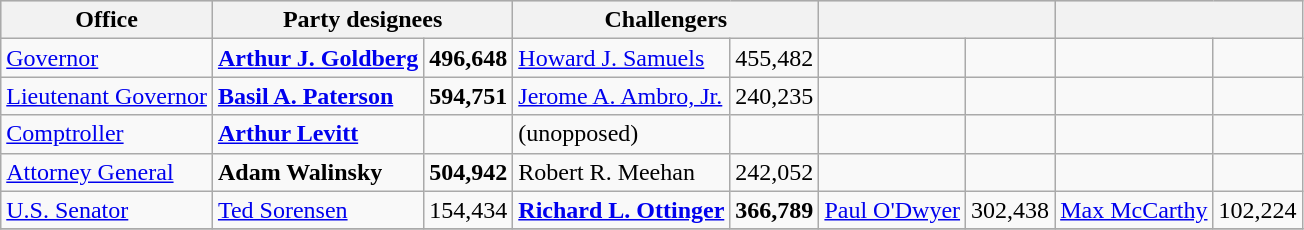<table class=wikitable>
<tr bgcolor=lightgrey>
<th>Office</th>
<th colspan="2">Party designees</th>
<th colspan="2">Challengers</th>
<th colspan="2"></th>
<th colspan="2"></th>
</tr>
<tr>
<td><a href='#'>Governor</a></td>
<td><strong><a href='#'>Arthur J. Goldberg</a></strong></td>
<td align="right"><strong>496,648</strong></td>
<td><a href='#'>Howard J. Samuels</a></td>
<td align="right">455,482</td>
<td></td>
<td align="right"></td>
<td></td>
<td></td>
</tr>
<tr>
<td><a href='#'>Lieutenant Governor</a></td>
<td><strong><a href='#'>Basil A. Paterson</a></strong></td>
<td align="right"><strong>594,751</strong></td>
<td><a href='#'>Jerome A. Ambro, Jr.</a></td>
<td align="right">240,235</td>
<td></td>
<td align="right"></td>
<td></td>
<td></td>
</tr>
<tr>
<td><a href='#'>Comptroller</a></td>
<td><strong><a href='#'>Arthur Levitt</a></strong></td>
<td align="right"></td>
<td>(unopposed)</td>
<td align="right"></td>
<td></td>
<td align="right"></td>
<td></td>
<td></td>
</tr>
<tr>
<td><a href='#'>Attorney General</a></td>
<td><strong>Adam Walinsky</strong></td>
<td align="right"><strong>504,942</strong></td>
<td>Robert R. Meehan</td>
<td align="right">242,052</td>
<td></td>
<td align="right"></td>
<td></td>
<td></td>
</tr>
<tr>
<td><a href='#'>U.S. Senator</a></td>
<td><a href='#'>Ted Sorensen</a></td>
<td align="right">154,434</td>
<td><strong><a href='#'>Richard L. Ottinger</a></strong></td>
<td align="right"><strong>366,789</strong></td>
<td><a href='#'>Paul O'Dwyer</a></td>
<td align="right">302,438</td>
<td><a href='#'>Max McCarthy</a></td>
<td align="right">102,224</td>
</tr>
<tr>
</tr>
</table>
